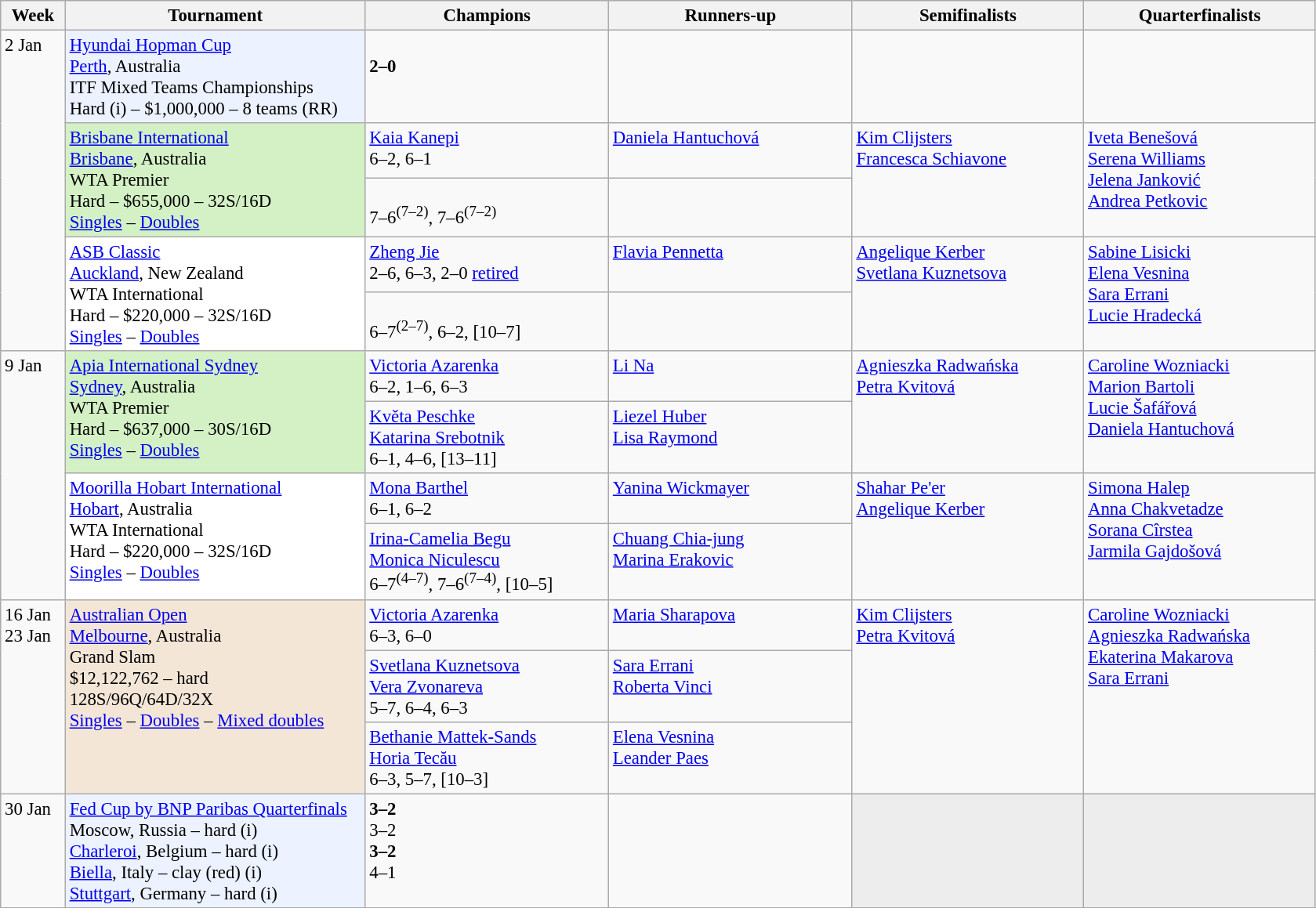<table class=wikitable style=font-size:95%>
<tr>
<th style="width:48px;">Week</th>
<th style="width:248px;">Tournament</th>
<th style="width:200px;">Champions</th>
<th style="width:200px;">Runners-up</th>
<th style="width:190px;">Semifinalists</th>
<th style="width:190px;">Quarterfinalists</th>
</tr>
<tr valign=top>
<td rowspan=5>2 Jan</td>
<td style="background:#ECF2FF;"><a href='#'>Hyundai Hopman Cup</a><br><a href='#'>Perth</a>, Australia<br>ITF Mixed Teams Championships<br>Hard (i) – $1,000,000 – 8 teams (RR)</td>
<td><strong><br>2–0</strong></td>
<td></td>
<td><br><br></td>
<td><br><br></td>
</tr>
<tr valign=top>
<td style="background:#D4F1C5;" rowspan="2"><a href='#'>Brisbane International</a><br><a href='#'>Brisbane</a>, Australia<br>WTA Premier<br>Hard – $655,000 – 32S/16D<br><a href='#'>Singles</a> – <a href='#'>Doubles</a></td>
<td> <a href='#'>Kaia Kanepi</a><br>6–2, 6–1</td>
<td> <a href='#'>Daniela Hantuchová</a></td>
<td rowspan=2> <a href='#'>Kim Clijsters</a> <br>  <a href='#'>Francesca Schiavone</a></td>
<td rowspan=2> <a href='#'>Iveta Benešová</a> <br>  <a href='#'>Serena Williams</a> <br>  <a href='#'>Jelena Janković</a> <br>  <a href='#'>Andrea Petkovic</a></td>
</tr>
<tr valign=top>
<td><br>7–6<sup>(7–2)</sup>, 7–6<sup>(7–2)</sup></td>
<td></td>
</tr>
<tr valign=top>
<td style="background:#fff;" rowspan="2"><a href='#'>ASB Classic</a><br><a href='#'>Auckland</a>, New Zealand<br>WTA International<br>Hard – $220,000 – 32S/16D<br><a href='#'>Singles</a> – <a href='#'>Doubles</a></td>
<td> <a href='#'>Zheng Jie</a><br>2–6, 6–3, 2–0 <a href='#'>retired</a></td>
<td> <a href='#'>Flavia Pennetta</a></td>
<td rowspan=2> <a href='#'>Angelique Kerber</a> <br>  <a href='#'>Svetlana Kuznetsova</a></td>
<td rowspan=2> <a href='#'>Sabine Lisicki</a> <br>  <a href='#'>Elena Vesnina</a> <br>  <a href='#'>Sara Errani</a> <br>  <a href='#'>Lucie Hradecká</a></td>
</tr>
<tr valign=top>
<td><br>6–7<sup>(2–7)</sup>, 6–2, [10–7]</td>
<td></td>
</tr>
<tr valign=top>
<td rowspan=4>9 Jan</td>
<td style="background:#D4F1C5;" rowspan="2"><a href='#'>Apia International Sydney</a><br><a href='#'>Sydney</a>, Australia<br>WTA Premier<br>Hard – $637,000 – 30S/16D<br> <a href='#'>Singles</a> – <a href='#'>Doubles</a></td>
<td> <a href='#'>Victoria Azarenka</a> <br>6–2, 1–6, 6–3</td>
<td> <a href='#'>Li Na</a></td>
<td rowspan=2> <a href='#'>Agnieszka Radwańska</a>  <br>  <a href='#'>Petra Kvitová</a></td>
<td rowspan=2> <a href='#'>Caroline Wozniacki</a> <br>  <a href='#'>Marion Bartoli</a> <br>  <a href='#'>Lucie Šafářová</a> <br>  <a href='#'>Daniela Hantuchová</a></td>
</tr>
<tr valign=top>
<td> <a href='#'>Květa Peschke</a> <br>  <a href='#'>Katarina Srebotnik</a><br> 6–1, 4–6, [13–11]</td>
<td> <a href='#'>Liezel Huber</a> <br>  <a href='#'>Lisa Raymond</a></td>
</tr>
<tr valign=top>
<td style="background:#fff;" rowspan="2"><a href='#'>Moorilla Hobart International</a><br><a href='#'>Hobart</a>, Australia<br>WTA International<br>Hard – $220,000 – 32S/16D<br><a href='#'>Singles</a> – <a href='#'>Doubles</a></td>
<td> <a href='#'>Mona Barthel</a> <br>6–1, 6–2</td>
<td> <a href='#'>Yanina Wickmayer</a></td>
<td rowspan=2> <a href='#'>Shahar Pe'er</a> <br>  <a href='#'>Angelique Kerber</a></td>
<td rowspan=2> <a href='#'>Simona Halep</a> <br>  <a href='#'>Anna Chakvetadze</a> <br>  <a href='#'>Sorana Cîrstea</a> <br>  <a href='#'>Jarmila Gajdošová</a></td>
</tr>
<tr valign=top>
<td> <a href='#'>Irina-Camelia Begu</a> <br>  <a href='#'>Monica Niculescu</a><br> 6–7<sup>(4–7)</sup>, 7–6<sup>(7–4)</sup>, [10–5]</td>
<td> <a href='#'>Chuang Chia-jung</a> <br>  <a href='#'>Marina Erakovic</a></td>
</tr>
<tr valign=top>
<td rowspan=3>16 Jan <br>23 Jan</td>
<td style="background:#F3E6D7;" rowspan="3"><a href='#'>Australian Open</a><br><a href='#'>Melbourne</a>, Australia<br>Grand Slam<br>$12,122,762 – hard<br>128S/96Q/64D/32X<br><a href='#'>Singles</a> – <a href='#'>Doubles</a> – <a href='#'>Mixed doubles</a></td>
<td> <a href='#'>Victoria Azarenka</a><br>6–3, 6–0</td>
<td> <a href='#'>Maria Sharapova</a></td>
<td rowspan=3> <a href='#'>Kim Clijsters</a> <br>  <a href='#'>Petra Kvitová</a></td>
<td rowspan=3> <a href='#'>Caroline Wozniacki</a> <br>  <a href='#'>Agnieszka Radwańska</a> <br>  <a href='#'>Ekaterina Makarova</a><br>  <a href='#'>Sara Errani</a></td>
</tr>
<tr valign=top>
<td> <a href='#'>Svetlana Kuznetsova</a> <br>  <a href='#'>Vera Zvonareva</a> <br> 5–7, 6–4, 6–3</td>
<td> <a href='#'>Sara Errani</a> <br>  <a href='#'>Roberta Vinci</a></td>
</tr>
<tr valign=top>
<td> <a href='#'>Bethanie Mattek-Sands</a> <br>  <a href='#'>Horia Tecău</a> <br> 6–3, 5–7, [10–3]</td>
<td> <a href='#'>Elena Vesnina</a> <br>  <a href='#'>Leander Paes</a></td>
</tr>
<tr valign=top>
<td>30 Jan</td>
<td style="background:#ECF2FF;"><a href='#'>Fed Cup by BNP Paribas Quarterfinals</a><br>Moscow, Russia – hard (i)<br><a href='#'>Charleroi</a>, Belgium – hard (i)<br><a href='#'>Biella</a>, Italy – clay (red) (i)<br><a href='#'>Stuttgart</a>, Germany – hard (i)</td>
<td><strong> 3–2 <br> </strong> 3–2 <br> <strong> 3–2 <br> </strong> 4–1</td>
<td> <br>  <br> <br> </td>
<td style="background:#ededed;"></td>
<td style="background:#ededed;"></td>
</tr>
</table>
